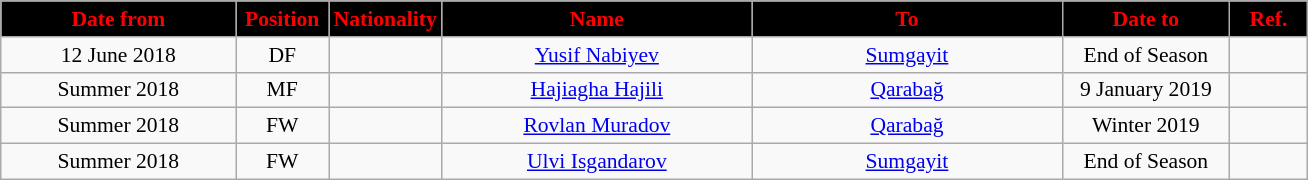<table class="wikitable" style="text-align:center; font-size:90%; ">
<tr>
<th style="background:#000000; color:#FF0000; width:150px;">Date from</th>
<th style="background:#000000; color:#FF0000; width:55px;">Position</th>
<th style="background:#000000; color:#FF0000; width:55px;">Nationality</th>
<th style="background:#000000; color:#FF0000; width:200px;">Name</th>
<th style="background:#000000; color:#FF0000; width:200px;">To</th>
<th style="background:#000000; color:#FF0000; width:105px;">Date to</th>
<th style="background:#000000; color:#FF0000; width:45px;">Ref.</th>
</tr>
<tr>
<td>12 June 2018</td>
<td>DF</td>
<td></td>
<td><a href='#'>Yusif Nabiyev</a></td>
<td><a href='#'>Sumgayit</a></td>
<td>End of Season</td>
<td></td>
</tr>
<tr>
<td>Summer 2018</td>
<td>MF</td>
<td></td>
<td><a href='#'>Hajiagha Hajili</a></td>
<td><a href='#'>Qarabağ</a></td>
<td>9 January 2019</td>
<td></td>
</tr>
<tr>
<td>Summer 2018</td>
<td>FW</td>
<td></td>
<td><a href='#'>Rovlan Muradov</a></td>
<td><a href='#'>Qarabağ</a></td>
<td>Winter 2019</td>
<td></td>
</tr>
<tr>
<td>Summer 2018</td>
<td>FW</td>
<td></td>
<td><a href='#'>Ulvi Isgandarov</a></td>
<td><a href='#'>Sumgayit</a></td>
<td>End of Season</td>
<td></td>
</tr>
</table>
